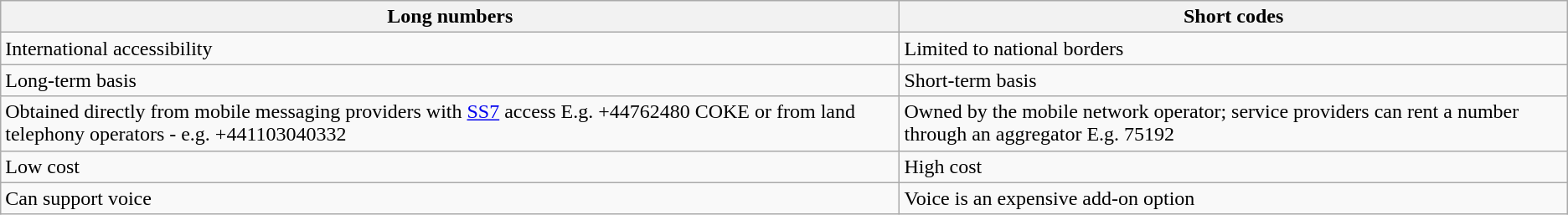<table class="wikitable">
<tr>
<th>Long numbers</th>
<th>Short codes</th>
</tr>
<tr>
<td>International accessibility</td>
<td>Limited to national borders</td>
</tr>
<tr>
<td>Long-term basis</td>
<td>Short-term basis</td>
</tr>
<tr>
<td>Obtained directly from mobile messaging providers with <a href='#'>SS7</a>  access E.g. +44762480 COKE or from land telephony operators - e.g. +441103040332</td>
<td>Owned by the mobile network operator; service providers can rent a number through an aggregator E.g. 75192</td>
</tr>
<tr>
<td>Low cost</td>
<td>High cost</td>
</tr>
<tr>
<td>Can support voice</td>
<td>Voice is an expensive add-on option</td>
</tr>
</table>
